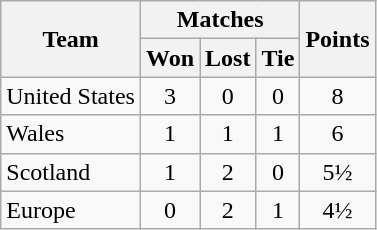<table class="wikitable" style="text-align:center">
<tr>
<th rowspan=2>Team</th>
<th colspan=3>Matches</th>
<th rowspan=2>Points</th>
</tr>
<tr>
<th>Won</th>
<th>Lost</th>
<th>Tie</th>
</tr>
<tr>
<td align=left> United States</td>
<td>3</td>
<td>0</td>
<td>0</td>
<td>8</td>
</tr>
<tr>
<td align=left> Wales</td>
<td>1</td>
<td>1</td>
<td>1</td>
<td>6</td>
</tr>
<tr>
<td align=left> Scotland</td>
<td>1</td>
<td>2</td>
<td>0</td>
<td>5½</td>
</tr>
<tr>
<td align=left> Europe</td>
<td>0</td>
<td>2</td>
<td>1</td>
<td>4½</td>
</tr>
</table>
